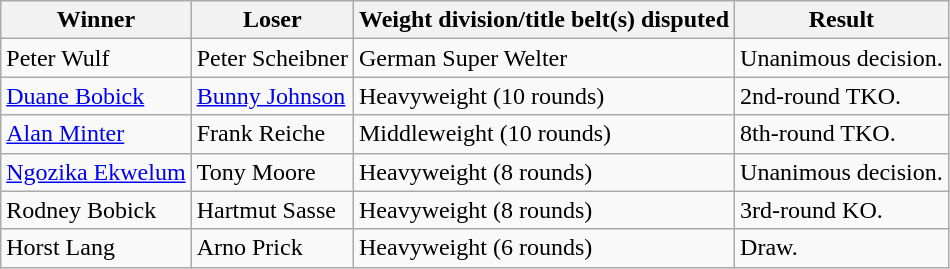<table class=wikitable>
<tr>
<th>Winner</th>
<th>Loser</th>
<th>Weight division/title belt(s) disputed</th>
<th>Result</th>
</tr>
<tr>
<td> Peter Wulf</td>
<td> Peter Scheibner</td>
<td>German Super Welter</td>
<td>Unanimous decision.</td>
</tr>
<tr>
<td> <a href='#'>Duane Bobick</a></td>
<td> <a href='#'>Bunny Johnson</a></td>
<td>Heavyweight (10 rounds)</td>
<td>2nd-round TKO.</td>
</tr>
<tr>
<td> <a href='#'>Alan Minter</a></td>
<td> Frank Reiche</td>
<td>Middleweight (10 rounds)</td>
<td>8th-round TKO.</td>
</tr>
<tr>
<td> <a href='#'>Ngozika Ekwelum</a></td>
<td> Tony Moore</td>
<td>Heavyweight (8 rounds)</td>
<td>Unanimous decision.</td>
</tr>
<tr>
<td> Rodney Bobick</td>
<td> Hartmut Sasse</td>
<td>Heavyweight (8 rounds)</td>
<td>3rd-round KO.</td>
</tr>
<tr>
<td> Horst Lang</td>
<td> Arno Prick</td>
<td>Heavyweight (6 rounds)</td>
<td>Draw.</td>
</tr>
</table>
